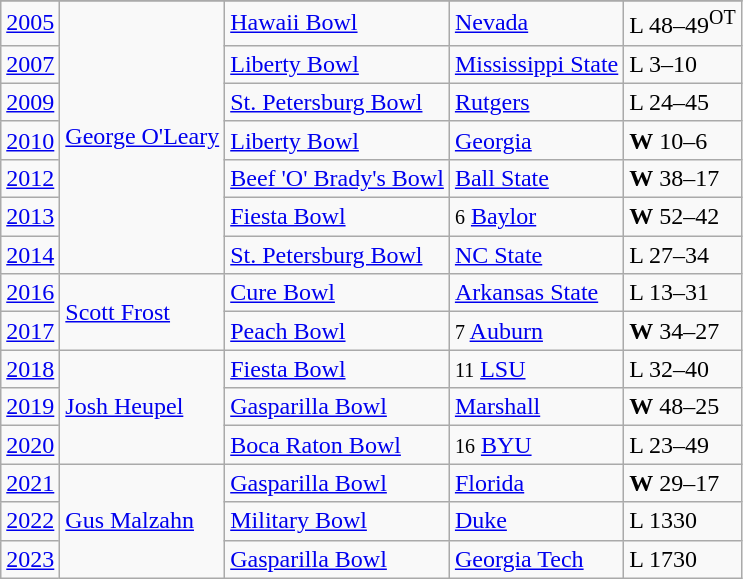<table class="wikitable">
<tr>
</tr>
<tr>
<td><a href='#'>2005</a></td>
<td rowspan="7"><a href='#'>George O'Leary</a></td>
<td><a href='#'>Hawaii Bowl</a></td>
<td><a href='#'>Nevada</a></td>
<td>L 48–49<sup>OT</sup></td>
</tr>
<tr>
<td><a href='#'>2007</a></td>
<td><a href='#'>Liberty Bowl</a></td>
<td><a href='#'>Mississippi State</a></td>
<td>L 3–10</td>
</tr>
<tr>
<td><a href='#'>2009</a></td>
<td><a href='#'>St. Petersburg Bowl</a></td>
<td><a href='#'>Rutgers</a></td>
<td>L 24–45</td>
</tr>
<tr>
<td><a href='#'>2010</a></td>
<td><a href='#'>Liberty Bowl</a></td>
<td><a href='#'>Georgia</a></td>
<td><strong>W</strong> 10–6</td>
</tr>
<tr>
<td><a href='#'>2012</a></td>
<td><a href='#'>Beef 'O' Brady's Bowl</a></td>
<td><a href='#'>Ball State</a></td>
<td><strong>W</strong> 38–17</td>
</tr>
<tr>
<td><a href='#'>2013</a></td>
<td><a href='#'>Fiesta Bowl</a></td>
<td><small>6</small> <a href='#'>Baylor</a></td>
<td><strong>W</strong> 52–42</td>
</tr>
<tr>
<td><a href='#'>2014</a></td>
<td><a href='#'>St. Petersburg Bowl</a></td>
<td><a href='#'>NC State</a></td>
<td>L 27–34</td>
</tr>
<tr>
<td><a href='#'>2016</a></td>
<td rowspan="2"><a href='#'>Scott Frost</a></td>
<td><a href='#'>Cure Bowl</a></td>
<td><a href='#'>Arkansas State</a></td>
<td>L 13–31</td>
</tr>
<tr>
<td><a href='#'>2017</a></td>
<td><a href='#'>Peach Bowl</a></td>
<td><small>7</small> <a href='#'>Auburn</a></td>
<td><strong>W</strong> 34–27</td>
</tr>
<tr>
<td><a href='#'>2018</a></td>
<td rowspan="3"><a href='#'>Josh Heupel</a></td>
<td><a href='#'>Fiesta Bowl</a></td>
<td><small>11</small> <a href='#'>LSU</a></td>
<td>L 32–40</td>
</tr>
<tr>
<td><a href='#'>2019</a></td>
<td><a href='#'>Gasparilla Bowl</a></td>
<td><a href='#'>Marshall</a></td>
<td><strong>W</strong> 48–25</td>
</tr>
<tr>
<td><a href='#'>2020</a></td>
<td><a href='#'>Boca Raton Bowl</a></td>
<td><small>16</small> <a href='#'>BYU</a></td>
<td>L 23–49</td>
</tr>
<tr>
<td><a href='#'>2021</a></td>
<td rowspan="3"><a href='#'>Gus Malzahn</a></td>
<td><a href='#'>Gasparilla Bowl</a></td>
<td><a href='#'>Florida</a></td>
<td><strong>W</strong> 29–17</td>
</tr>
<tr>
<td><a href='#'>2022</a></td>
<td><a href='#'>Military Bowl</a></td>
<td><a href='#'>Duke</a></td>
<td>L 1330</td>
</tr>
<tr>
<td><a href='#'>2023</a></td>
<td><a href='#'>Gasparilla Bowl</a></td>
<td><a href='#'>Georgia Tech</a></td>
<td>L 1730</td>
</tr>
</table>
